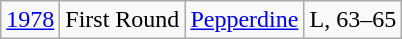<table class="wikitable">
<tr align="center">
<td><a href='#'>1978</a></td>
<td>First Round</td>
<td><a href='#'>Pepperdine</a></td>
<td>L, 63–65</td>
</tr>
</table>
